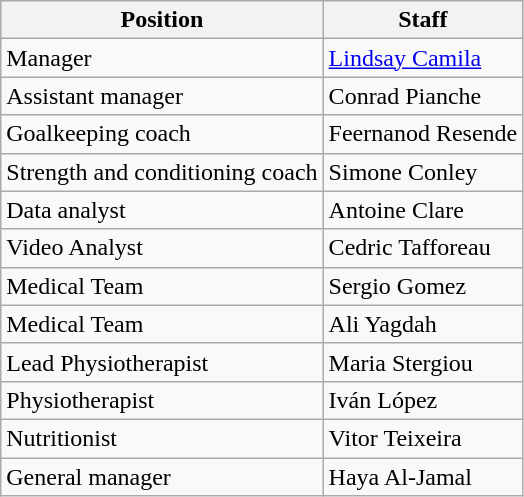<table class=wikitable>
<tr>
<th>Position</th>
<th>Staff</th>
</tr>
<tr>
<td>Manager</td>
<td>  <a href='#'>Lindsay Camila</a></td>
</tr>
<tr>
<td>Assistant manager</td>
<td> Conrad Pianche</td>
</tr>
<tr>
<td>Goalkeeping coach</td>
<td> Feernanod Resende</td>
</tr>
<tr>
<td>Strength and conditioning coach</td>
<td> Simone Conley</td>
</tr>
<tr>
<td>Data analyst</td>
<td> Antoine Clare</td>
</tr>
<tr>
<td>Video Analyst</td>
<td> Cedric Tafforeau</td>
</tr>
<tr>
<td>Medical Team</td>
<td> Sergio Gomez</td>
</tr>
<tr>
<td>Medical Team</td>
<td> Ali Yagdah</td>
</tr>
<tr>
<td>Lead Physiotherapist</td>
<td> Maria Stergiou</td>
</tr>
<tr>
<td>Physiotherapist</td>
<td> Iván López</td>
</tr>
<tr>
<td>Nutritionist</td>
<td> Vitor Teixeira</td>
</tr>
<tr>
<td>General manager</td>
<td> Haya Al-Jamal</td>
</tr>
</table>
